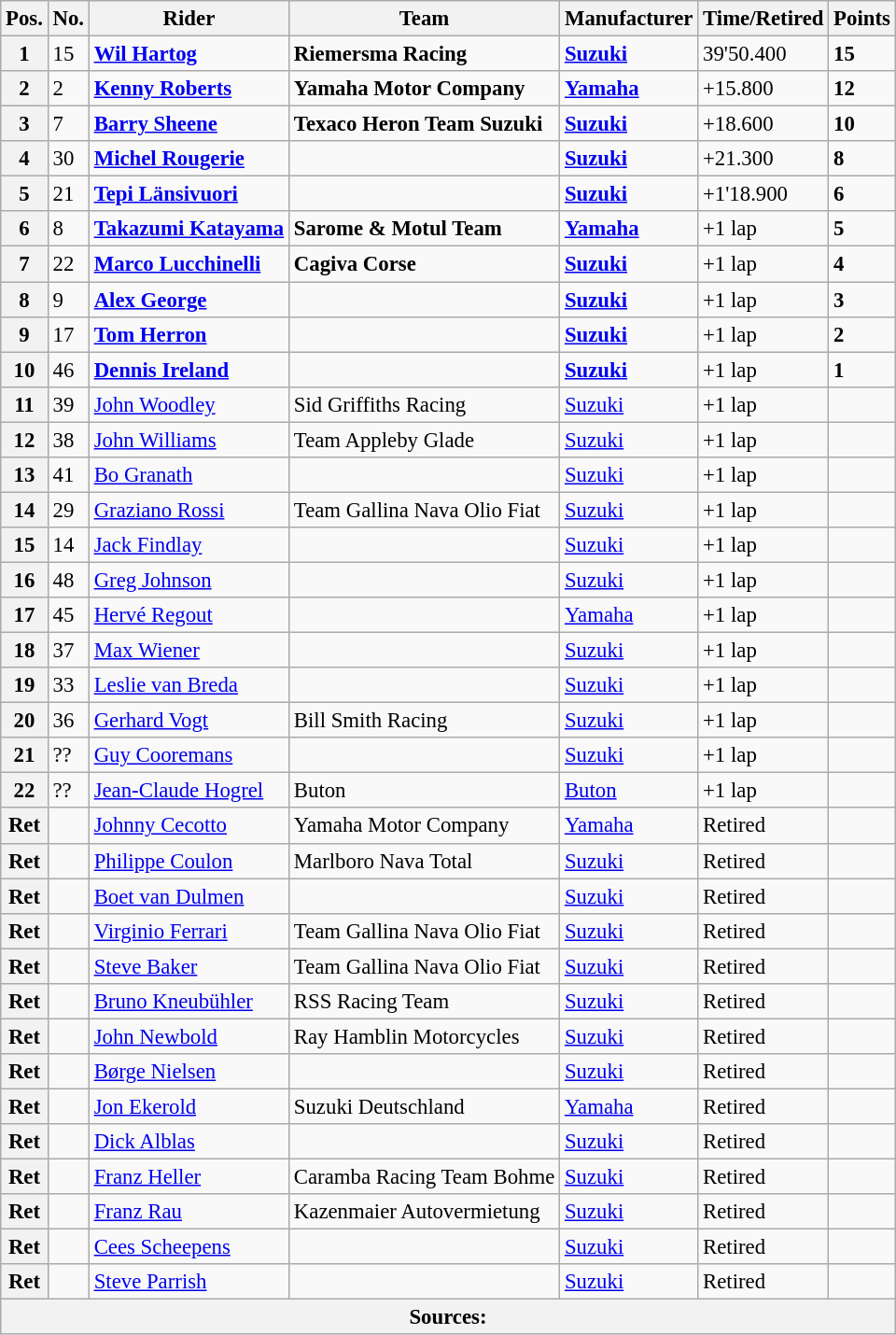<table class="wikitable" style="font-size: 95%;">
<tr>
<th>Pos.</th>
<th>No.</th>
<th>Rider</th>
<th>Team</th>
<th>Manufacturer</th>
<th>Time/Retired</th>
<th>Points</th>
</tr>
<tr>
<th>1</th>
<td>15</td>
<td> <strong><a href='#'>Wil Hartog</a></strong></td>
<td><strong>Riemersma Racing</strong></td>
<td><strong><a href='#'>Suzuki</a></strong></td>
<td>39'50.400</td>
<td><strong>15</strong></td>
</tr>
<tr>
<th>2</th>
<td>2</td>
<td> <strong><a href='#'>Kenny Roberts</a></strong></td>
<td><strong>Yamaha Motor Company</strong></td>
<td><strong><a href='#'>Yamaha</a></strong></td>
<td>+15.800</td>
<td><strong>12</strong></td>
</tr>
<tr>
<th>3</th>
<td>7</td>
<td> <strong><a href='#'>Barry Sheene</a></strong></td>
<td><strong>Texaco Heron Team Suzuki</strong></td>
<td><strong><a href='#'>Suzuki</a></strong></td>
<td>+18.600</td>
<td><strong>10</strong></td>
</tr>
<tr>
<th>4</th>
<td>30</td>
<td> <strong><a href='#'>Michel Rougerie</a></strong></td>
<td></td>
<td><strong><a href='#'>Suzuki</a></strong></td>
<td>+21.300</td>
<td><strong>8</strong></td>
</tr>
<tr>
<th>5</th>
<td>21</td>
<td> <strong><a href='#'>Tepi Länsivuori</a></strong></td>
<td></td>
<td><strong><a href='#'>Suzuki</a></strong></td>
<td>+1'18.900</td>
<td><strong>6</strong></td>
</tr>
<tr>
<th>6</th>
<td>8</td>
<td> <strong><a href='#'>Takazumi Katayama</a></strong></td>
<td><strong>Sarome & Motul Team</strong></td>
<td><strong><a href='#'>Yamaha</a></strong></td>
<td>+1 lap</td>
<td><strong>5</strong></td>
</tr>
<tr>
<th>7</th>
<td>22</td>
<td> <strong><a href='#'>Marco Lucchinelli</a></strong></td>
<td><strong>Cagiva Corse</strong></td>
<td><strong><a href='#'>Suzuki</a></strong></td>
<td>+1 lap</td>
<td><strong>4</strong></td>
</tr>
<tr>
<th>8</th>
<td>9</td>
<td> <strong><a href='#'>Alex George</a></strong></td>
<td></td>
<td><strong><a href='#'>Suzuki</a></strong></td>
<td>+1 lap</td>
<td><strong>3</strong></td>
</tr>
<tr>
<th>9</th>
<td>17</td>
<td> <strong><a href='#'>Tom Herron</a></strong></td>
<td></td>
<td><strong><a href='#'>Suzuki</a></strong></td>
<td>+1 lap</td>
<td><strong>2</strong></td>
</tr>
<tr>
<th>10</th>
<td>46</td>
<td> <strong><a href='#'>Dennis Ireland</a></strong></td>
<td></td>
<td><strong><a href='#'>Suzuki</a></strong></td>
<td>+1 lap</td>
<td><strong>1</strong></td>
</tr>
<tr>
<th>11</th>
<td>39</td>
<td> <a href='#'>John Woodley</a></td>
<td>Sid Griffiths Racing</td>
<td><a href='#'>Suzuki</a></td>
<td>+1 lap</td>
<td></td>
</tr>
<tr>
<th>12</th>
<td>38</td>
<td> <a href='#'>John Williams</a></td>
<td>Team Appleby Glade</td>
<td><a href='#'>Suzuki</a></td>
<td>+1 lap</td>
<td></td>
</tr>
<tr>
<th>13</th>
<td>41</td>
<td> <a href='#'>Bo Granath</a></td>
<td></td>
<td><a href='#'>Suzuki</a></td>
<td>+1 lap</td>
<td></td>
</tr>
<tr>
<th>14</th>
<td>29</td>
<td> <a href='#'>Graziano Rossi</a></td>
<td>Team Gallina Nava Olio Fiat</td>
<td><a href='#'>Suzuki</a></td>
<td>+1 lap</td>
<td></td>
</tr>
<tr>
<th>15</th>
<td>14</td>
<td> <a href='#'>Jack Findlay</a></td>
<td></td>
<td><a href='#'>Suzuki</a></td>
<td>+1 lap</td>
<td></td>
</tr>
<tr>
<th>16</th>
<td>48</td>
<td> <a href='#'>Greg Johnson</a></td>
<td></td>
<td><a href='#'>Suzuki</a></td>
<td>+1 lap</td>
<td></td>
</tr>
<tr>
<th>17</th>
<td>45</td>
<td> <a href='#'>Hervé Regout</a></td>
<td></td>
<td><a href='#'>Yamaha</a></td>
<td>+1 lap</td>
<td></td>
</tr>
<tr>
<th>18</th>
<td>37</td>
<td> <a href='#'>Max Wiener</a></td>
<td></td>
<td><a href='#'>Suzuki</a></td>
<td>+1 lap</td>
<td></td>
</tr>
<tr>
<th>19</th>
<td>33</td>
<td> <a href='#'>Leslie van Breda</a></td>
<td></td>
<td><a href='#'>Suzuki</a></td>
<td>+1 lap</td>
<td></td>
</tr>
<tr>
<th>20</th>
<td>36</td>
<td> <a href='#'>Gerhard Vogt</a></td>
<td>Bill Smith Racing</td>
<td><a href='#'>Suzuki</a></td>
<td>+1 lap</td>
<td></td>
</tr>
<tr>
<th>21</th>
<td>??</td>
<td> <a href='#'>Guy Cooremans</a></td>
<td></td>
<td><a href='#'>Suzuki</a></td>
<td>+1 lap</td>
<td></td>
</tr>
<tr>
<th>22</th>
<td>??</td>
<td> <a href='#'>Jean-Claude Hogrel</a></td>
<td>Buton</td>
<td><a href='#'>Buton</a></td>
<td>+1 lap</td>
<td></td>
</tr>
<tr>
<th>Ret</th>
<td></td>
<td> <a href='#'>Johnny Cecotto</a></td>
<td>Yamaha Motor Company</td>
<td><a href='#'>Yamaha</a></td>
<td>Retired</td>
<td></td>
</tr>
<tr>
<th>Ret</th>
<td></td>
<td> <a href='#'>Philippe Coulon</a></td>
<td>Marlboro Nava Total</td>
<td><a href='#'>Suzuki</a></td>
<td>Retired</td>
<td></td>
</tr>
<tr>
<th>Ret</th>
<td></td>
<td> <a href='#'>Boet van Dulmen</a></td>
<td></td>
<td><a href='#'>Suzuki</a></td>
<td>Retired</td>
<td></td>
</tr>
<tr>
<th>Ret</th>
<td></td>
<td> <a href='#'>Virginio Ferrari</a></td>
<td>Team Gallina Nava Olio Fiat</td>
<td><a href='#'>Suzuki</a></td>
<td>Retired</td>
<td></td>
</tr>
<tr>
<th>Ret</th>
<td></td>
<td> <a href='#'>Steve Baker</a></td>
<td>Team Gallina Nava Olio Fiat</td>
<td><a href='#'>Suzuki</a></td>
<td>Retired</td>
<td></td>
</tr>
<tr>
<th>Ret</th>
<td></td>
<td> <a href='#'>Bruno Kneubühler</a></td>
<td>RSS Racing Team</td>
<td><a href='#'>Suzuki</a></td>
<td>Retired</td>
<td></td>
</tr>
<tr>
<th>Ret</th>
<td></td>
<td> <a href='#'>John Newbold</a></td>
<td>Ray Hamblin Motorcycles</td>
<td><a href='#'>Suzuki</a></td>
<td>Retired</td>
<td></td>
</tr>
<tr>
<th>Ret</th>
<td></td>
<td> <a href='#'>Børge Nielsen</a></td>
<td></td>
<td><a href='#'>Suzuki</a></td>
<td>Retired</td>
<td></td>
</tr>
<tr>
<th>Ret</th>
<td></td>
<td> <a href='#'>Jon Ekerold</a></td>
<td>Suzuki Deutschland</td>
<td><a href='#'>Yamaha</a></td>
<td>Retired</td>
<td></td>
</tr>
<tr>
<th>Ret</th>
<td></td>
<td> <a href='#'>Dick Alblas</a></td>
<td></td>
<td><a href='#'>Suzuki</a></td>
<td>Retired</td>
<td></td>
</tr>
<tr>
<th>Ret</th>
<td></td>
<td> <a href='#'>Franz Heller</a></td>
<td>Caramba Racing Team Bohme</td>
<td><a href='#'>Suzuki</a></td>
<td>Retired</td>
<td></td>
</tr>
<tr>
<th>Ret</th>
<td></td>
<td> <a href='#'>Franz Rau</a></td>
<td>Kazenmaier Autovermietung</td>
<td><a href='#'>Suzuki</a></td>
<td>Retired</td>
<td></td>
</tr>
<tr>
<th>Ret</th>
<td></td>
<td> <a href='#'>Cees Scheepens</a></td>
<td></td>
<td><a href='#'>Suzuki</a></td>
<td>Retired</td>
<td></td>
</tr>
<tr>
<th>Ret</th>
<td></td>
<td> <a href='#'>Steve Parrish</a></td>
<td></td>
<td><a href='#'>Suzuki</a></td>
<td>Retired</td>
<td></td>
</tr>
<tr>
<th colspan=9>Sources:</th>
</tr>
</table>
